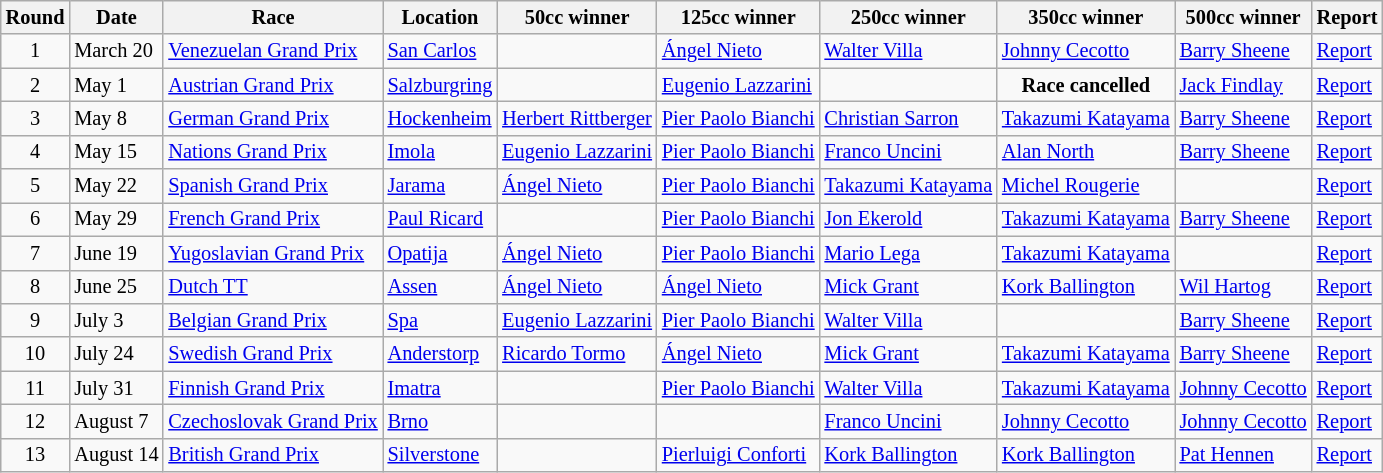<table class="wikitable" style="font-size: 85%;">
<tr>
<th>Round</th>
<th>Date</th>
<th>Race</th>
<th>Location</th>
<th>50cc winner</th>
<th>125cc winner</th>
<th>250cc winner</th>
<th>350cc winner</th>
<th>500cc winner</th>
<th>Report</th>
</tr>
<tr>
<td align="center">1</td>
<td>March 20</td>
<td> <a href='#'>Venezuelan Grand Prix</a></td>
<td><a href='#'>San Carlos</a></td>
<td></td>
<td> <a href='#'>Ángel Nieto</a></td>
<td> <a href='#'>Walter Villa</a></td>
<td> <a href='#'>Johnny Cecotto</a></td>
<td> <a href='#'>Barry Sheene</a></td>
<td><a href='#'>Report</a></td>
</tr>
<tr>
<td align="center">2</td>
<td>May 1</td>
<td> <a href='#'>Austrian Grand Prix</a></td>
<td><a href='#'>Salzburgring</a></td>
<td></td>
<td> <a href='#'>Eugenio Lazzarini</a></td>
<td></td>
<td align="center"><strong>Race cancelled</strong></td>
<td> <a href='#'>Jack Findlay</a></td>
<td><a href='#'>Report</a></td>
</tr>
<tr>
<td align="center">3</td>
<td>May 8</td>
<td> <a href='#'>German Grand Prix</a></td>
<td><a href='#'>Hockenheim</a></td>
<td> <a href='#'>Herbert Rittberger</a></td>
<td> <a href='#'>Pier Paolo Bianchi</a></td>
<td> <a href='#'>Christian Sarron</a></td>
<td> <a href='#'>Takazumi Katayama</a></td>
<td> <a href='#'>Barry Sheene</a></td>
<td><a href='#'>Report</a></td>
</tr>
<tr>
<td align="center">4</td>
<td>May 15</td>
<td> <a href='#'>Nations Grand Prix</a></td>
<td><a href='#'>Imola</a></td>
<td> <a href='#'>Eugenio Lazzarini</a></td>
<td> <a href='#'>Pier Paolo Bianchi</a></td>
<td> <a href='#'>Franco Uncini</a></td>
<td> <a href='#'>Alan North</a></td>
<td> <a href='#'>Barry Sheene</a></td>
<td><a href='#'>Report</a></td>
</tr>
<tr>
<td align="center">5</td>
<td>May 22</td>
<td> <a href='#'>Spanish Grand Prix</a></td>
<td><a href='#'>Jarama</a></td>
<td> <a href='#'>Ángel Nieto</a></td>
<td> <a href='#'>Pier Paolo Bianchi</a></td>
<td> <a href='#'>Takazumi Katayama</a></td>
<td> <a href='#'>Michel Rougerie</a></td>
<td></td>
<td><a href='#'>Report</a></td>
</tr>
<tr>
<td align="center">6</td>
<td>May 29</td>
<td> <a href='#'>French Grand Prix</a></td>
<td><a href='#'>Paul Ricard</a></td>
<td></td>
<td> <a href='#'>Pier Paolo Bianchi</a></td>
<td> <a href='#'>Jon Ekerold</a></td>
<td> <a href='#'>Takazumi Katayama</a></td>
<td> <a href='#'>Barry Sheene</a></td>
<td><a href='#'>Report</a></td>
</tr>
<tr>
<td align="center">7</td>
<td>June 19</td>
<td> <a href='#'>Yugoslavian Grand Prix</a></td>
<td><a href='#'>Opatija</a></td>
<td> <a href='#'>Ángel Nieto</a></td>
<td> <a href='#'>Pier Paolo Bianchi</a></td>
<td> <a href='#'>Mario Lega</a></td>
<td> <a href='#'>Takazumi Katayama</a></td>
<td></td>
<td><a href='#'>Report</a></td>
</tr>
<tr>
<td align="center">8</td>
<td>June 25</td>
<td> <a href='#'>Dutch TT</a></td>
<td><a href='#'>Assen</a></td>
<td> <a href='#'>Ángel Nieto</a></td>
<td> <a href='#'>Ángel Nieto</a></td>
<td> <a href='#'>Mick Grant</a></td>
<td> <a href='#'>Kork Ballington</a></td>
<td> <a href='#'>Wil Hartog</a></td>
<td><a href='#'>Report</a></td>
</tr>
<tr>
<td align="center">9</td>
<td>July 3</td>
<td> <a href='#'>Belgian Grand Prix</a></td>
<td><a href='#'>Spa</a></td>
<td> <a href='#'>Eugenio Lazzarini</a></td>
<td> <a href='#'>Pier Paolo Bianchi</a></td>
<td> <a href='#'>Walter Villa</a></td>
<td></td>
<td> <a href='#'>Barry Sheene</a></td>
<td><a href='#'>Report</a></td>
</tr>
<tr>
<td align="center">10</td>
<td>July 24</td>
<td> <a href='#'>Swedish Grand Prix</a></td>
<td><a href='#'>Anderstorp</a></td>
<td> <a href='#'>Ricardo Tormo</a></td>
<td> <a href='#'>Ángel Nieto</a></td>
<td> <a href='#'>Mick Grant</a></td>
<td> <a href='#'>Takazumi Katayama</a></td>
<td> <a href='#'>Barry Sheene</a></td>
<td><a href='#'>Report</a></td>
</tr>
<tr>
<td align="center">11</td>
<td>July 31</td>
<td> <a href='#'>Finnish Grand Prix</a></td>
<td><a href='#'>Imatra</a></td>
<td></td>
<td> <a href='#'>Pier Paolo Bianchi</a></td>
<td> <a href='#'>Walter Villa</a></td>
<td> <a href='#'>Takazumi Katayama</a></td>
<td> <a href='#'>Johnny Cecotto</a></td>
<td><a href='#'>Report</a></td>
</tr>
<tr>
<td align="center">12</td>
<td>August 7</td>
<td> <a href='#'>Czechoslovak Grand Prix</a></td>
<td><a href='#'>Brno</a></td>
<td></td>
<td></td>
<td> <a href='#'>Franco Uncini</a></td>
<td> <a href='#'>Johnny Cecotto</a></td>
<td> <a href='#'>Johnny Cecotto</a></td>
<td><a href='#'>Report</a></td>
</tr>
<tr>
<td align="center">13</td>
<td>August 14</td>
<td> <a href='#'>British Grand Prix</a></td>
<td><a href='#'>Silverstone</a></td>
<td></td>
<td> <a href='#'>Pierluigi Conforti</a></td>
<td> <a href='#'>Kork Ballington</a></td>
<td> <a href='#'>Kork Ballington</a></td>
<td> <a href='#'>Pat Hennen</a></td>
<td><a href='#'>Report</a></td>
</tr>
</table>
